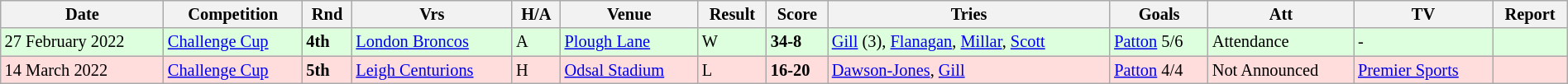<table class="wikitable"  style="font-size:85%; width:100%;">
<tr>
<th>Date</th>
<th>Competition</th>
<th>Rnd</th>
<th>Vrs</th>
<th>H/A</th>
<th>Venue</th>
<th>Result</th>
<th>Score</th>
<th>Tries</th>
<th>Goals</th>
<th>Att</th>
<th>TV</th>
<th>Report</th>
</tr>
<tr style="background:#ddffdd;" width=20 | >
<td>27 February 2022</td>
<td><a href='#'>Challenge Cup</a></td>
<td><strong>4th</strong></td>
<td><a href='#'>London Broncos</a></td>
<td>A</td>
<td><a href='#'>Plough Lane</a></td>
<td>W</td>
<td><strong>34-8</strong></td>
<td><a href='#'>Gill</a> (3), <a href='#'>Flanagan</a>, <a href='#'>Millar</a>, <a href='#'>Scott</a></td>
<td><a href='#'>Patton</a> 5/6</td>
<td>Attendance</td>
<td>-</td>
<td></td>
</tr>
<tr style="background:#ffdddd;" width=20 | >
<td>14 March 2022</td>
<td><a href='#'>Challenge Cup</a></td>
<td><strong>5th</strong></td>
<td><a href='#'>Leigh Centurions</a></td>
<td>H</td>
<td><a href='#'>Odsal Stadium</a></td>
<td>L</td>
<td><strong>16-20</strong></td>
<td><a href='#'>Dawson-Jones</a>, <a href='#'>Gill</a></td>
<td><a href='#'>Patton</a> 4/4</td>
<td>Not Announced</td>
<td><a href='#'>Premier Sports</a></td>
<td></td>
</tr>
</table>
